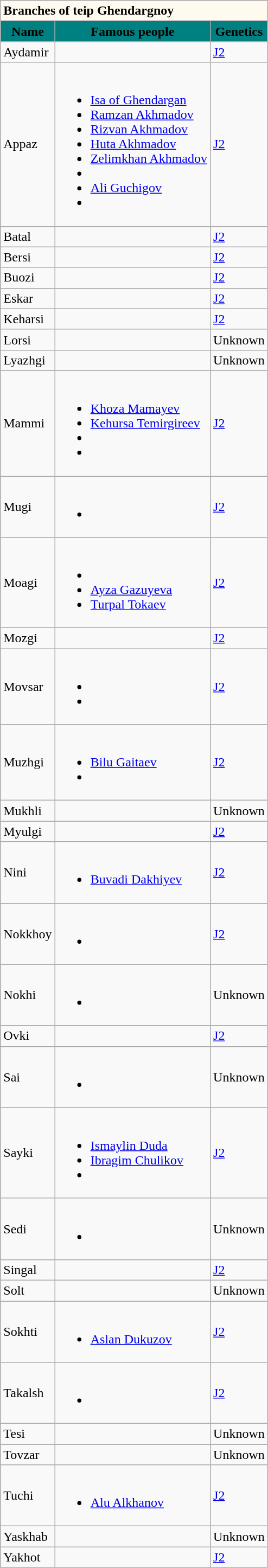<table class="wikitable">
<tr style="background-color: #FFFAF0">
<td colspan="3"><strong>Branches of teip Ghendargnoy</strong></td>
</tr>
<tr style="background-color: #008080; text-align: center">
<td><strong>Name</strong></td>
<td><strong>Famous people</strong></td>
<td><strong>Genetics</strong></td>
</tr>
<tr>
<td>Aydamir</td>
<td></td>
<td><a href='#'>J2</a></td>
</tr>
<tr>
<td>Appaz</td>
<td><br><ul><li><a href='#'>Isa of Ghendargan</a></li><li><a href='#'>Ramzan Akhmadov</a></li><li><a href='#'>Rizvan Akhmadov</a></li><li><a href='#'>Huta Akhmadov</a></li><li><a href='#'>Zelimkhan Akhmadov</a></li><li></li><li><a href='#'>Ali Guchigov</a></li><li></li></ul></td>
<td><a href='#'>J2</a></td>
</tr>
<tr>
<td>Batal</td>
<td></td>
<td><a href='#'>J2</a></td>
</tr>
<tr>
<td>Bersi</td>
<td></td>
<td><a href='#'>J2</a></td>
</tr>
<tr>
<td>Buozi</td>
<td></td>
<td><a href='#'>J2</a></td>
</tr>
<tr>
<td>Eskar</td>
<td></td>
<td><a href='#'>J2</a></td>
</tr>
<tr>
<td>Keharsi</td>
<td></td>
<td><a href='#'>J2</a></td>
</tr>
<tr>
<td>Lorsi</td>
<td></td>
<td>Unknown</td>
</tr>
<tr>
<td>Lyazhgi</td>
<td></td>
<td>Unknown</td>
</tr>
<tr>
<td>Mammi</td>
<td><br><ul><li><a href='#'>Khoza Mamayev</a></li><li><a href='#'>Kehursa Temirgireev</a></li><li></li><li></li></ul></td>
<td><a href='#'>J2</a></td>
</tr>
<tr>
<td>Mugi</td>
<td><br><ul><li></li></ul></td>
<td><a href='#'>J2</a></td>
</tr>
<tr>
<td>Moagi</td>
<td><br><ul><li></li><li><a href='#'>Ayza Gazuyeva</a></li><li><a href='#'>Turpal Tokaev</a></li></ul></td>
<td><a href='#'>J2</a></td>
</tr>
<tr>
<td>Mozgi</td>
<td></td>
<td><a href='#'>J2</a></td>
</tr>
<tr>
<td>Movsar</td>
<td><br><ul><li></li><li></li></ul></td>
<td><a href='#'>J2</a></td>
</tr>
<tr>
<td>Muzhgi</td>
<td><br><ul><li><a href='#'>Bilu Gaitaev</a></li><li></li></ul></td>
<td><a href='#'>J2</a></td>
</tr>
<tr>
<td>Mukhli</td>
<td></td>
<td>Unknown</td>
</tr>
<tr>
<td>Myulgi</td>
<td></td>
<td><a href='#'>J2</a></td>
</tr>
<tr>
<td>Nini</td>
<td><br><ul><li><a href='#'>Buvadi Dakhiyev</a></li></ul></td>
<td><a href='#'>J2</a></td>
</tr>
<tr>
<td>Nokkhoy</td>
<td><br><ul><li></li></ul></td>
<td><a href='#'>J2</a></td>
</tr>
<tr>
<td>Nokhi</td>
<td><br><ul><li></li></ul></td>
<td>Unknown</td>
</tr>
<tr>
<td>Ovki</td>
<td></td>
<td><a href='#'>J2</a></td>
</tr>
<tr>
<td>Sai</td>
<td><br><ul><li></li></ul></td>
<td>Unknown</td>
</tr>
<tr>
<td>Sayki</td>
<td><br><ul><li><a href='#'>Ismaylin Duda</a></li><li><a href='#'>Ibragim Chulikov</a></li><li></li></ul></td>
<td><a href='#'>J2</a></td>
</tr>
<tr>
<td>Sedi</td>
<td><br><ul><li></li></ul></td>
<td>Unknown</td>
</tr>
<tr>
<td>Singal</td>
<td></td>
<td><a href='#'>J2</a></td>
</tr>
<tr>
<td>Solt</td>
<td></td>
<td>Unknown</td>
</tr>
<tr>
<td>Sokhti</td>
<td><br><ul><li><a href='#'>Aslan Dukuzov</a></li></ul></td>
<td><a href='#'>J2</a></td>
</tr>
<tr>
<td>Takalsh</td>
<td><br><ul><li></li></ul></td>
<td><a href='#'>J2</a></td>
</tr>
<tr>
<td>Tesi</td>
<td></td>
<td>Unknown</td>
</tr>
<tr>
<td>Tovzar</td>
<td></td>
<td>Unknown</td>
</tr>
<tr>
<td>Tuchi</td>
<td><br><ul><li><a href='#'>Alu Alkhanov</a></li></ul></td>
<td><a href='#'>J2</a></td>
</tr>
<tr>
<td>Yaskhab</td>
<td></td>
<td>Unknown</td>
</tr>
<tr>
<td>Yakhot</td>
<td></td>
<td><a href='#'>J2</a></td>
</tr>
</table>
